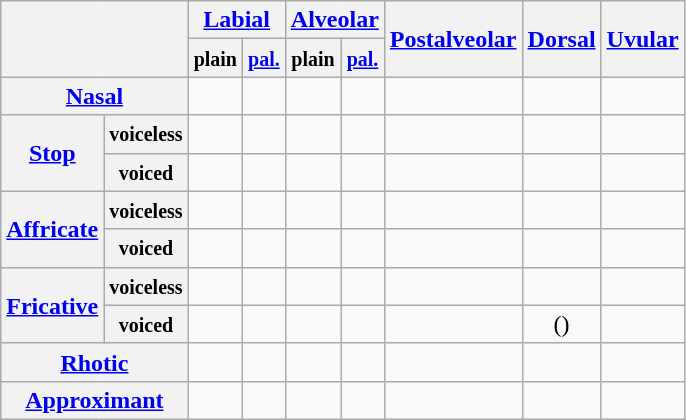<table class="wikitable" style=text-align:center>
<tr>
<th colspan="2" rowspan="2"></th>
<th colspan="2"><a href='#'>Labial</a></th>
<th colspan="2"><a href='#'>Alveolar</a></th>
<th rowspan="2"><a href='#'>Postalveolar</a></th>
<th rowspan="2"><a href='#'>Dorsal</a></th>
<th rowspan="2"><a href='#'>Uvular</a></th>
</tr>
<tr>
<th><small>plain</small></th>
<th><small><a href='#'>pal.</a></small></th>
<th><small>plain</small></th>
<th><a href='#'><small>pal.</small></a></th>
</tr>
<tr>
<th colspan="2"><a href='#'>Nasal</a></th>
<td></td>
<td></td>
<td></td>
<td></td>
<td></td>
<td></td>
<td></td>
</tr>
<tr>
<th rowspan="2"><a href='#'>Stop</a></th>
<th><small>voiceless</small></th>
<td></td>
<td></td>
<td></td>
<td></td>
<td></td>
<td></td>
<td></td>
</tr>
<tr>
<th><small>voiced</small></th>
<td></td>
<td></td>
<td></td>
<td></td>
<td></td>
<td></td>
<td></td>
</tr>
<tr>
<th rowspan="2"><a href='#'>Affricate</a></th>
<th><small>voiceless</small></th>
<td></td>
<td></td>
<td></td>
<td></td>
<td></td>
<td></td>
<td></td>
</tr>
<tr>
<th><small>voiced</small></th>
<td></td>
<td></td>
<td></td>
<td></td>
<td></td>
<td></td>
<td></td>
</tr>
<tr>
<th rowspan="2"><a href='#'>Fricative</a></th>
<th><small>voiceless</small></th>
<td></td>
<td></td>
<td></td>
<td></td>
<td></td>
<td></td>
<td></td>
</tr>
<tr>
<th><small>voiced</small></th>
<td></td>
<td></td>
<td></td>
<td></td>
<td></td>
<td>()</td>
<td></td>
</tr>
<tr>
<th colspan="2"><a href='#'>Rhotic</a></th>
<td></td>
<td></td>
<td></td>
<td></td>
<td></td>
<td></td>
<td></td>
</tr>
<tr>
<th colspan="2"><a href='#'>Approximant</a></th>
<td></td>
<td></td>
<td></td>
<td></td>
<td></td>
<td></td>
<td></td>
</tr>
</table>
